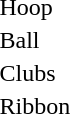<table>
<tr>
<td></td>
<td></td>
<td></td>
<td></td>
</tr>
<tr>
<td>Hoop</td>
<td></td>
<td></td>
<td></td>
</tr>
<tr>
<td>Ball</td>
<td></td>
<td></td>
<td></td>
</tr>
<tr>
<td>Clubs</td>
<td></td>
<td></td>
<td></td>
</tr>
<tr>
<td>Ribbon</td>
<td></td>
<td></td>
<td></td>
</tr>
</table>
